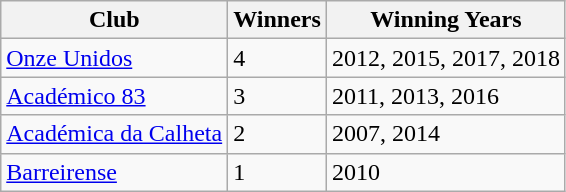<table class="wikitable">
<tr>
<th>Club</th>
<th>Winners</th>
<th>Winning Years</th>
</tr>
<tr>
<td><a href='#'>Onze Unidos</a></td>
<td>4</td>
<td>2012, 2015, 2017, 2018</td>
</tr>
<tr>
<td><a href='#'>Académico 83</a></td>
<td>3</td>
<td>2011, 2013, 2016</td>
</tr>
<tr>
<td><a href='#'>Académica da Calheta</a></td>
<td>2</td>
<td>2007, 2014</td>
</tr>
<tr>
<td><a href='#'>Barreirense</a></td>
<td>1</td>
<td>2010</td>
</tr>
</table>
